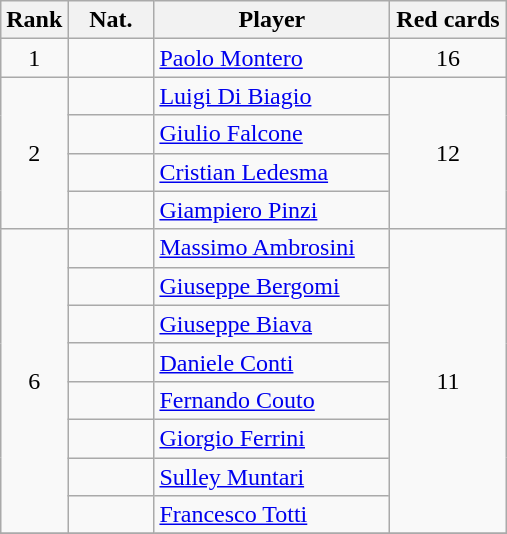<table class=wikitable>
<tr>
<th>Rank</th>
<th width="50px">Nat.</th>
<th width="150px">Player</th>
<th width="70px">Red cards</th>
</tr>
<tr align="center">
<td>1</td>
<td></td>
<td align=left><a href='#'>Paolo Montero</a></td>
<td>16</td>
</tr>
<tr align="center">
<td rowspan="4">2</td>
<td></td>
<td align=left><a href='#'>Luigi Di Biagio</a></td>
<td rowspan="4">12</td>
</tr>
<tr align="center">
<td></td>
<td align=left><a href='#'>Giulio Falcone</a></td>
</tr>
<tr align="center">
<td></td>
<td align=left><a href='#'>Cristian Ledesma</a></td>
</tr>
<tr align="center">
<td></td>
<td align=left><a href='#'>Giampiero Pinzi</a></td>
</tr>
<tr align="center">
<td rowspan="8">6</td>
<td></td>
<td align=left><a href='#'>Massimo Ambrosini</a></td>
<td rowspan="8">11</td>
</tr>
<tr align="center">
<td></td>
<td align=left><a href='#'>Giuseppe Bergomi</a></td>
</tr>
<tr align="center">
<td></td>
<td align=left><a href='#'>Giuseppe Biava</a></td>
</tr>
<tr align="center">
<td></td>
<td align=left><a href='#'>Daniele Conti</a></td>
</tr>
<tr align="center">
<td></td>
<td align=left><a href='#'>Fernando Couto</a></td>
</tr>
<tr align="center">
<td></td>
<td align=left><a href='#'>Giorgio Ferrini</a></td>
</tr>
<tr align="center">
<td></td>
<td align=left><a href='#'>Sulley Muntari</a></td>
</tr>
<tr align="center">
<td></td>
<td align=left><a href='#'>Francesco Totti</a></td>
</tr>
<tr align="center">
</tr>
</table>
